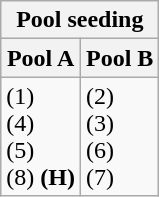<table class="wikitable collapsible">
<tr>
<th colspan=2>Pool seeding</th>
</tr>
<tr>
<th>Pool A</th>
<th>Pool B</th>
</tr>
<tr>
<td valign=top> (1)<br> (4)<br> (5)<br> (8) <strong>(H)</strong></td>
<td valign=top> (2) <br> (3)<br> (6)<br> (7)</td>
</tr>
</table>
